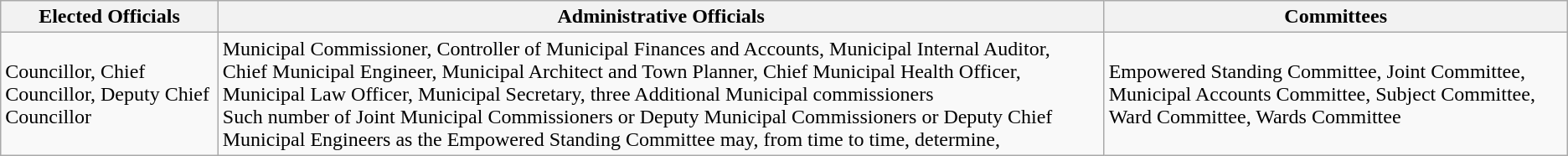<table class="wikitable">
<tr>
<th>Elected Officials</th>
<th>Administrative Officials</th>
<th>Committees</th>
</tr>
<tr>
<td>Councillor, Chief Councillor, Deputy Chief Councillor</td>
<td>Municipal Commissioner, Controller of Municipal Finances and Accounts, Municipal Internal Auditor, Chief Municipal Engineer, Municipal Architect and Town Planner, Chief Municipal Health Officer, Municipal Law Officer, Municipal Secretary, three Additional Municipal commissioners<br>Such number of Joint Municipal Commissioners or Deputy Municipal Commissioners or Deputy Chief Municipal Engineers as the Empowered Standing Committee may, from time to time, determine,</td>
<td>Empowered Standing Committee, Joint Committee, Municipal Accounts Committee, Subject Committee, Ward Committee, Wards Committee</td>
</tr>
</table>
